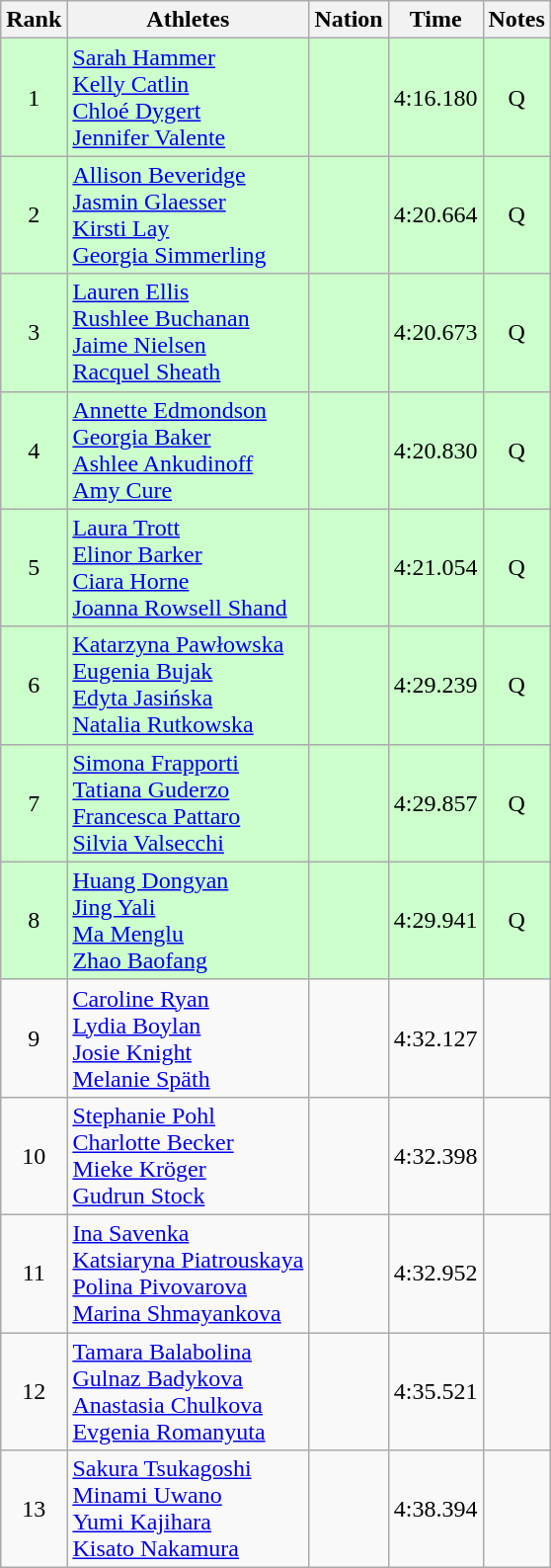<table class="wikitable sortable" style="text-align:center">
<tr>
<th>Rank</th>
<th>Athletes</th>
<th>Nation</th>
<th>Time</th>
<th>Notes</th>
</tr>
<tr bgcolor=ccffcc>
<td>1</td>
<td align=left><a href='#'>Sarah Hammer</a><br><a href='#'>Kelly Catlin</a><br><a href='#'>Chloé Dygert</a><br><a href='#'>Jennifer Valente</a></td>
<td align=left></td>
<td>4:16.180</td>
<td>Q</td>
</tr>
<tr bgcolor=ccffcc>
<td>2</td>
<td align=left><a href='#'>Allison Beveridge</a><br><a href='#'>Jasmin Glaesser</a><br><a href='#'>Kirsti Lay</a><br><a href='#'>Georgia Simmerling</a></td>
<td align=left></td>
<td>4:20.664</td>
<td>Q</td>
</tr>
<tr bgcolor=ccffcc>
<td>3</td>
<td align=left><a href='#'>Lauren Ellis</a><br><a href='#'>Rushlee Buchanan</a><br><a href='#'>Jaime Nielsen</a><br><a href='#'>Racquel Sheath</a></td>
<td align=left></td>
<td>4:20.673</td>
<td>Q</td>
</tr>
<tr bgcolor=ccffcc>
<td>4</td>
<td align=left><a href='#'>Annette Edmondson</a><br><a href='#'>Georgia Baker</a><br><a href='#'>Ashlee Ankudinoff</a><br><a href='#'>Amy Cure</a></td>
<td align=left></td>
<td>4:20.830</td>
<td>Q</td>
</tr>
<tr bgcolor=ccffcc>
<td>5</td>
<td align=left><a href='#'>Laura Trott</a><br><a href='#'>Elinor Barker</a><br><a href='#'>Ciara Horne</a><br><a href='#'>Joanna Rowsell Shand</a></td>
<td align=left></td>
<td>4:21.054</td>
<td>Q</td>
</tr>
<tr bgcolor=ccffcc>
<td>6</td>
<td align=left><a href='#'>Katarzyna Pawłowska</a><br><a href='#'>Eugenia Bujak</a><br><a href='#'>Edyta Jasińska</a><br><a href='#'>Natalia Rutkowska</a></td>
<td align=left></td>
<td>4:29.239</td>
<td>Q</td>
</tr>
<tr bgcolor=ccffcc>
<td>7</td>
<td align=left><a href='#'>Simona Frapporti</a><br><a href='#'>Tatiana Guderzo</a><br><a href='#'>Francesca Pattaro</a><br><a href='#'>Silvia Valsecchi</a></td>
<td align=left></td>
<td>4:29.857</td>
<td>Q</td>
</tr>
<tr bgcolor=ccffcc>
<td>8</td>
<td align=left><a href='#'>Huang Dongyan</a><br><a href='#'>Jing Yali</a><br><a href='#'>Ma Menglu</a><br><a href='#'>Zhao Baofang</a></td>
<td align=left></td>
<td>4:29.941</td>
<td>Q</td>
</tr>
<tr>
<td>9</td>
<td align=left><a href='#'>Caroline Ryan</a><br><a href='#'>Lydia Boylan</a><br><a href='#'>Josie Knight</a><br><a href='#'>Melanie Späth</a></td>
<td align=left></td>
<td>4:32.127</td>
<td></td>
</tr>
<tr>
<td>10</td>
<td align=left><a href='#'>Stephanie Pohl</a><br><a href='#'>Charlotte Becker</a><br><a href='#'>Mieke Kröger</a><br><a href='#'>Gudrun Stock</a></td>
<td align=left></td>
<td>4:32.398</td>
<td></td>
</tr>
<tr>
<td>11</td>
<td align=left><a href='#'>Ina Savenka</a><br><a href='#'>Katsiaryna Piatrouskaya</a><br><a href='#'>Polina Pivovarova</a><br><a href='#'>Marina Shmayankova</a></td>
<td align=left></td>
<td>4:32.952</td>
<td></td>
</tr>
<tr>
<td>12</td>
<td align=left><a href='#'>Tamara Balabolina</a><br><a href='#'>Gulnaz Badykova</a><br><a href='#'>Anastasia Chulkova</a><br><a href='#'>Evgenia Romanyuta</a></td>
<td align=left></td>
<td>4:35.521</td>
<td></td>
</tr>
<tr>
<td>13</td>
<td align=left><a href='#'>Sakura Tsukagoshi</a><br><a href='#'>Minami Uwano</a><br><a href='#'>Yumi Kajihara</a><br><a href='#'>Kisato Nakamura</a></td>
<td align=left></td>
<td>4:38.394</td>
<td></td>
</tr>
</table>
